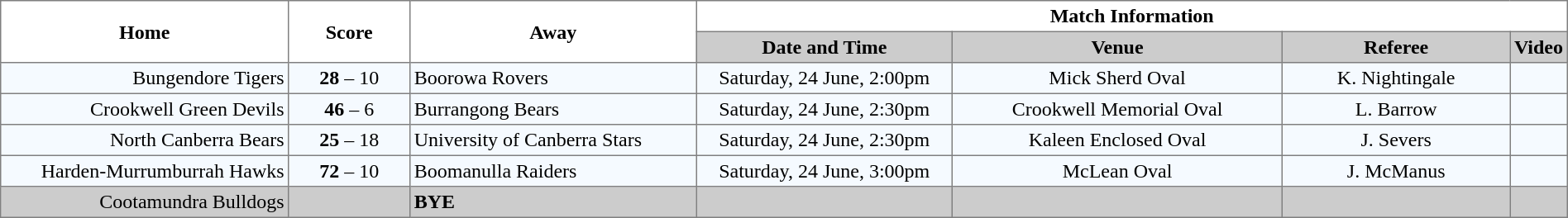<table border="1" cellpadding="3" cellspacing="0" width="100%" style="border-collapse:collapse;  text-align:center;">
<tr>
<th rowspan="2" width="19%">Home</th>
<th rowspan="2" width="8%">Score</th>
<th rowspan="2" width="19%">Away</th>
<th colspan="4">Match Information</th>
</tr>
<tr style="background:#CCCCCC">
<th width="17%">Date and Time</th>
<th width="22%">Venue</th>
<th width="50%">Referee</th>
<th>Video</th>
</tr>
<tr style="text-align:center; background:#f5faff;">
<td align="right">Bungendore Tigers </td>
<td><strong>28</strong> – 10</td>
<td align="left"> Boorowa Rovers</td>
<td>Saturday, 24 June, 2:00pm</td>
<td>Mick Sherd Oval</td>
<td>K. Nightingale</td>
<td></td>
</tr>
<tr style="text-align:center; background:#f5faff;">
<td align="right">Crookwell Green Devils </td>
<td><strong>46</strong> – 6</td>
<td align="left"> Burrangong Bears</td>
<td>Saturday, 24 June, 2:30pm</td>
<td>Crookwell Memorial Oval</td>
<td>L. Barrow</td>
<td></td>
</tr>
<tr style="text-align:center; background:#f5faff;">
<td align="right">North Canberra Bears </td>
<td><strong>25</strong> – 18</td>
<td align="left"> University of Canberra Stars</td>
<td>Saturday, 24 June, 2:30pm</td>
<td>Kaleen Enclosed Oval</td>
<td>J. Severs</td>
<td></td>
</tr>
<tr style="text-align:center; background:#f5faff;">
<td align="right">Harden-Murrumburrah Hawks </td>
<td><strong>72</strong> – 10</td>
<td align="left"> Boomanulla Raiders</td>
<td>Saturday, 24 June, 3:00pm</td>
<td>McLean Oval</td>
<td>J. McManus</td>
<td></td>
</tr>
<tr style="text-align:center; background:#CCCCCC;">
<td align="right">Cootamundra Bulldogs </td>
<td></td>
<td align="left"><strong>BYE</strong></td>
<td></td>
<td></td>
<td></td>
<td></td>
</tr>
</table>
